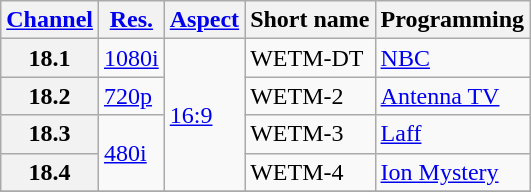<table class="wikitable">
<tr>
<th scope = "col"><a href='#'>Channel</a></th>
<th scope = "col"><a href='#'>Res.</a></th>
<th scope = "col"><a href='#'>Aspect</a></th>
<th scope = "col">Short name</th>
<th scope = "col">Programming</th>
</tr>
<tr>
<th scope = "row">18.1</th>
<td><a href='#'>1080i</a></td>
<td rowspan="4"><a href='#'>16:9</a></td>
<td>WETM-DT</td>
<td><a href='#'>NBC</a></td>
</tr>
<tr>
<th scope = "row">18.2</th>
<td><a href='#'>720p</a></td>
<td>WETM-2</td>
<td><a href='#'>Antenna TV</a></td>
</tr>
<tr>
<th scope = "row">18.3</th>
<td rowspan="2"><a href='#'>480i</a></td>
<td>WETM-3</td>
<td><a href='#'>Laff</a></td>
</tr>
<tr>
<th scope = "row">18.4</th>
<td>WETM-4</td>
<td><a href='#'>Ion Mystery</a></td>
</tr>
<tr>
</tr>
</table>
